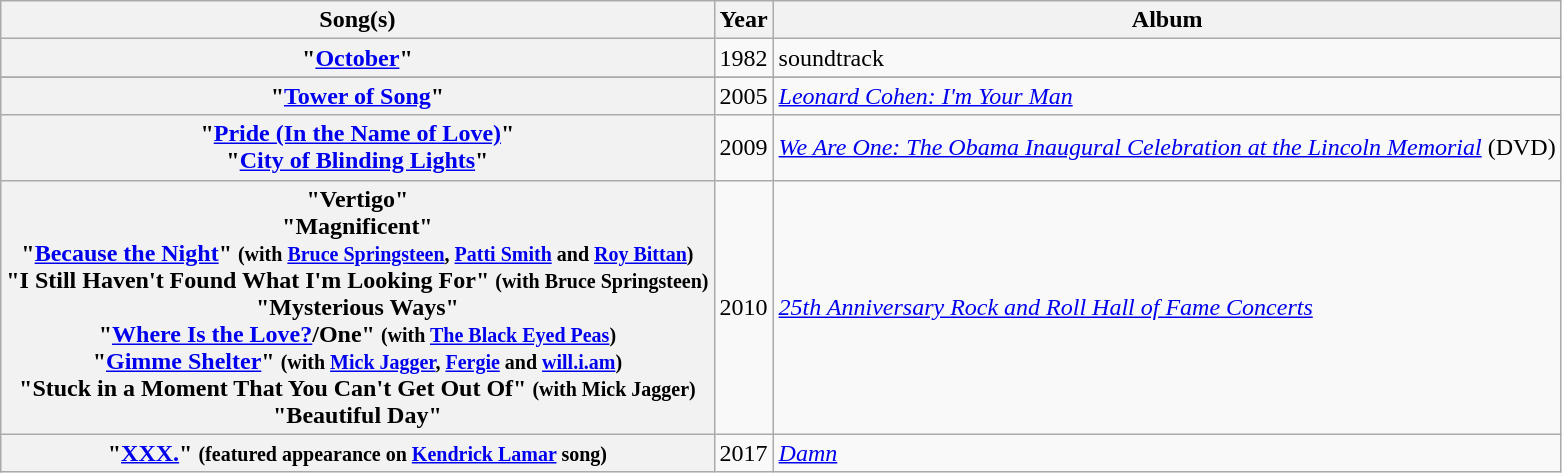<table class="wikitable plainrowheaders">
<tr>
<th scope="col">Song(s)</th>
<th scope="col">Year</th>
<th scope="col">Album</th>
</tr>
<tr>
<th scope="row">"<a href='#'>October</a>"</th>
<td>1982</td>
<td><em></em> soundtrack</td>
</tr>
<tr>
</tr>
<tr>
<th scope="row">"<a href='#'>Tower of Song</a>"</th>
<td>2005</td>
<td><em><a href='#'>Leonard Cohen: I'm Your Man</a></em></td>
</tr>
<tr>
<th scope="row">"<a href='#'>Pride (In the Name of Love)</a>"<br>"<a href='#'>City of Blinding Lights</a>"</th>
<td>2009</td>
<td><em><a href='#'>We Are One: The Obama Inaugural Celebration at the Lincoln Memorial</a></em> (DVD)</td>
</tr>
<tr>
<th scope="row">"Vertigo"<br>"Magnificent"<br>"<a href='#'>Because the Night</a>" <small>(with <a href='#'>Bruce Springsteen</a>, <a href='#'>Patti Smith</a> and <a href='#'>Roy Bittan</a>)</small><br>"I Still Haven't Found What I'm Looking For" <small>(with Bruce Springsteen)</small><br>"Mysterious Ways"<br>"<a href='#'>Where Is the Love?</a>/One" <small>(with <a href='#'>The Black Eyed Peas</a>)</small><br>"<a href='#'>Gimme Shelter</a>" <small>(with <a href='#'>Mick Jagger</a>, <a href='#'>Fergie</a> and <a href='#'>will.i.am</a>)</small><br>"Stuck in a Moment That You Can't Get Out Of" <small>(with Mick Jagger)</small><br>"Beautiful Day"</th>
<td>2010</td>
<td><em><a href='#'>25th Anniversary Rock and Roll Hall of Fame Concerts</a></em></td>
</tr>
<tr>
<th scope="row">"<a href='#'>XXX.</a>" <small>(featured appearance on <a href='#'>Kendrick Lamar</a> song)</small></th>
<td>2017</td>
<td><em><a href='#'>Damn</a></em></td>
</tr>
</table>
